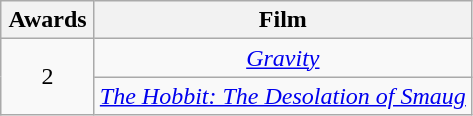<table class="wikitable" style="text-align: center">
<tr>
<th scope="col" width="55">Awards</th>
<th scope="col">Film</th>
</tr>
<tr>
<td rowspan=2>2</td>
<td><em><a href='#'>Gravity</a></em></td>
</tr>
<tr>
<td><em><a href='#'>The Hobbit: The Desolation of Smaug</a></em></td>
</tr>
</table>
